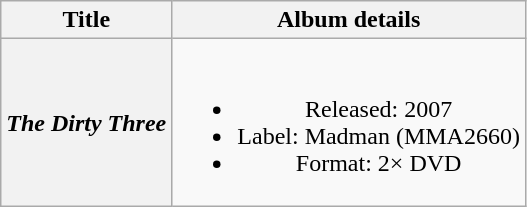<table class="wikitable plainrowheaders" style="text-align:center;">
<tr>
<th>Title</th>
<th>Album details</th>
</tr>
<tr>
<th scope="row"><em>The Dirty Three</em></th>
<td><br><ul><li>Released: 2007</li><li>Label: Madman (MMA2660)</li><li>Format: 2× DVD</li></ul></td>
</tr>
</table>
